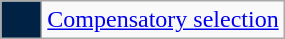<table class=wikitable>
<tr>
<td style="background:#024; width:20px; em;"></td>
<td><a href='#'>Compensatory selection</a></td>
</tr>
</table>
